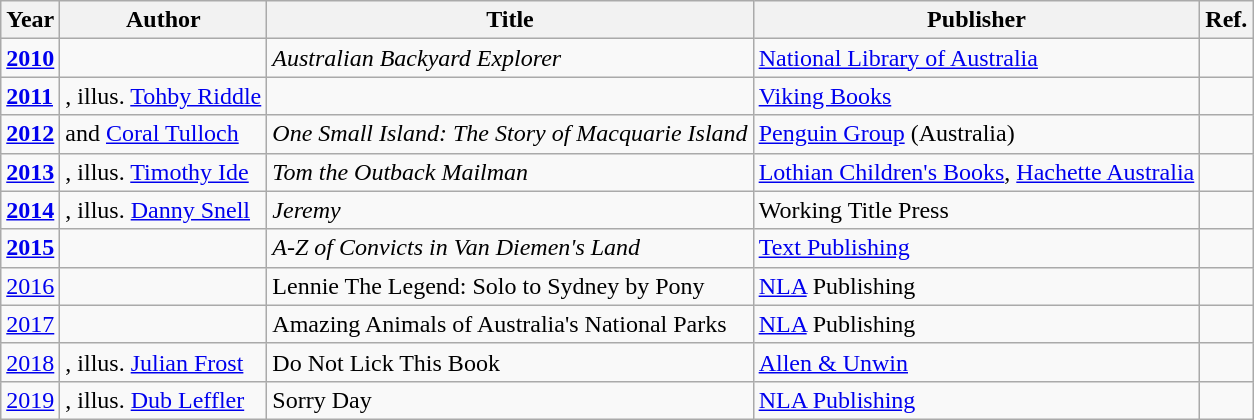<table class="wikitable sortable mw-collapsible">
<tr>
<th>Year</th>
<th>Author</th>
<th>Title</th>
<th>Publisher</th>
<th>Ref.</th>
</tr>
<tr>
<td><strong><a href='#'>2010</a></strong></td>
<td></td>
<td><em>Australian Backyard Explorer</em></td>
<td><a href='#'>National Library of Australia</a></td>
<td></td>
</tr>
<tr>
<td><strong><a href='#'>2011</a></strong></td>
<td>, illus. <a href='#'>Tohby Riddle</a></td>
<td><em></em></td>
<td><a href='#'>Viking Books</a></td>
<td></td>
</tr>
<tr>
<td><strong><a href='#'>2012</a></strong></td>
<td> and <a href='#'>Coral Tulloch</a></td>
<td><em>One Small Island: The Story of Macquarie Island</em></td>
<td><a href='#'>Penguin Group</a> (Australia)</td>
<td></td>
</tr>
<tr>
<td><strong><a href='#'>2013</a></strong></td>
<td>, illus. <a href='#'>Timothy Ide</a></td>
<td><em>Tom the Outback Mailman</em></td>
<td><a href='#'>Lothian Children's Books</a>, <a href='#'>Hachette Australia</a></td>
<td></td>
</tr>
<tr>
<td><strong><a href='#'>2014</a></strong></td>
<td>, illus. <a href='#'>Danny Snell</a></td>
<td><em>Jeremy</em></td>
<td>Working Title Press</td>
<td></td>
</tr>
<tr>
<td><strong><a href='#'>2015</a></strong></td>
<td></td>
<td><em>A-Z of Convicts in Van Diemen's Land <strong><strong><em></td>
<td><a href='#'>Text Publishing</a></td>
<td></td>
</tr>
<tr>
<td><a href='#'></strong>2016<strong></a></td>
<td></td>
<td></em>Lennie The Legend: Solo to Sydney by Pony<em></td>
<td><a href='#'>NLA</a> Publishing</td>
<td></td>
</tr>
<tr>
<td><a href='#'></strong>2017<strong></a></td>
<td></td>
<td></em>Amazing Animals of Australia's National Parks<em></td>
<td><a href='#'>NLA</a> Publishing</td>
<td></td>
</tr>
<tr>
<td></strong><a href='#'>2018</a><strong></td>
<td>, illus. <a href='#'>Julian Frost</a></td>
<td></em>Do Not Lick This Book<em></td>
<td><a href='#'>Allen & Unwin</a></td>
<td></td>
</tr>
<tr>
<td><a href='#'></strong>2019<strong></a></td>
<td>, illus. <a href='#'>Dub Leffler</a></td>
<td></em>Sorry Day<em></td>
<td><a href='#'>NLA Publishing</a></td>
<td></td>
</tr>
</table>
